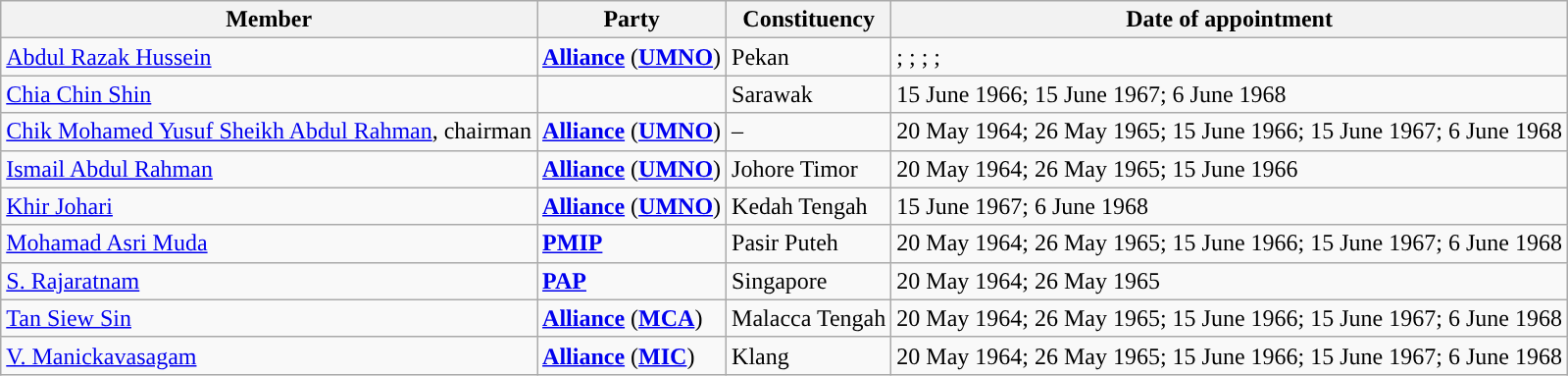<table class=wikitable>
<tr>
<th>Member</th>
<th>Party</th>
<th>Constituency</th>
<th>Date of appointment</th>
</tr>
<tr>
<td><a href='#'>Abdul Razak Hussein</a></td>
<td><strong><a href='#'>Alliance</a></strong> (<strong><a href='#'>UMNO</a></strong>)</td>
<td>Pekan</td>
<td>; ; ; ; </td>
</tr>
<tr>
<td><a href='#'>Chia Chin Shin</a></td>
<td></td>
<td>Sarawak</td>
<td>15 June 1966; 15 June 1967; 6 June 1968</td>
</tr>
<tr>
<td><a href='#'>Chik Mohamed Yusuf Sheikh Abdul Rahman</a>, chairman</td>
<td><strong><a href='#'>Alliance</a></strong> (<strong><a href='#'>UMNO</a></strong>)</td>
<td>–</td>
<td>20 May 1964; 26 May 1965; 15 June 1966; 15 June 1967; 6 June 1968</td>
</tr>
<tr>
<td><a href='#'>Ismail Abdul Rahman</a></td>
<td><strong><a href='#'>Alliance</a></strong> (<strong><a href='#'>UMNO</a></strong>)</td>
<td>Johore Timor</td>
<td>20 May 1964; 26 May 1965; 15 June 1966</td>
</tr>
<tr>
<td><a href='#'>Khir Johari</a></td>
<td><strong><a href='#'>Alliance</a></strong> (<strong><a href='#'>UMNO</a></strong>)</td>
<td>Kedah Tengah</td>
<td>15 June 1967; 6 June 1968</td>
</tr>
<tr>
<td><a href='#'>Mohamad Asri Muda</a></td>
<td><strong><a href='#'>PMIP</a></strong></td>
<td>Pasir Puteh</td>
<td>20 May 1964; 26 May 1965; 15 June 1966; 15 June 1967; 6 June 1968</td>
</tr>
<tr>
<td><a href='#'>S. Rajaratnam</a></td>
<td><strong><a href='#'>PAP</a></strong></td>
<td>Singapore</td>
<td>20 May 1964; 26 May 1965</td>
</tr>
<tr>
<td><a href='#'>Tan Siew Sin</a></td>
<td><strong><a href='#'>Alliance</a></strong> (<strong><a href='#'>MCA</a></strong>)</td>
<td>Malacca Tengah</td>
<td>20 May 1964; 26 May 1965; 15 June 1966; 15 June 1967; 6 June 1968</td>
</tr>
<tr>
<td><a href='#'>V. Manickavasagam</a></td>
<td><strong><a href='#'>Alliance</a></strong> (<strong><a href='#'>MIC</a></strong>)</td>
<td>Klang</td>
<td>20 May 1964; 26 May 1965; 15 June 1966; 15 June 1967; 6 June 1968</td>
</tr>
</table>
